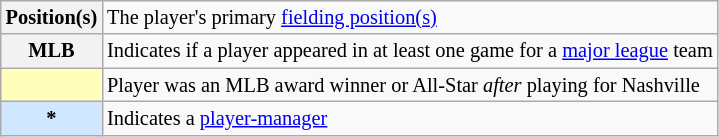<table class="wikitable plainrowheaders" style="font-size:85%">
<tr>
<th scope="row" style="text-align:center"><strong>Position(s)</strong></th>
<td>The player's primary <a href='#'>fielding position(s)</a></td>
</tr>
<tr>
<th scope="row" style="text-align:center"><strong>MLB</strong></th>
<td>Indicates if a player appeared in at least one game for a <a href='#'>major league</a> team</td>
</tr>
<tr>
<th scope="row" style="text-align:center; background-color:#FFFFBB"></th>
<td>Player was an MLB award winner or All-Star <em>after</em> playing for Nashville</td>
</tr>
<tr>
<th scope="row" style="text-align:center; background-color:#D0E7FF">*</th>
<td>Indicates a <a href='#'>player-manager</a></td>
</tr>
</table>
